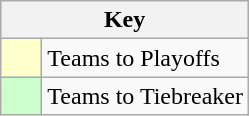<table class=wikitable>
<tr>
<th colspan=2>Key</th>
</tr>
<tr>
<td style="background:#ffc; width:20px;"></td>
<td align=left>Teams to Playoffs</td>
</tr>
<tr>
<td style="background:#cfc; width:20px;"></td>
<td align=left>Teams to Tiebreaker</td>
</tr>
</table>
